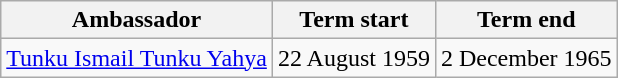<table class=wikitable>
<tr>
<th>Ambassador</th>
<th>Term start</th>
<th>Term end</th>
</tr>
<tr>
<td><a href='#'>Tunku Ismail Tunku Yahya</a></td>
<td>22 August 1959</td>
<td>2 December 1965</td>
</tr>
</table>
